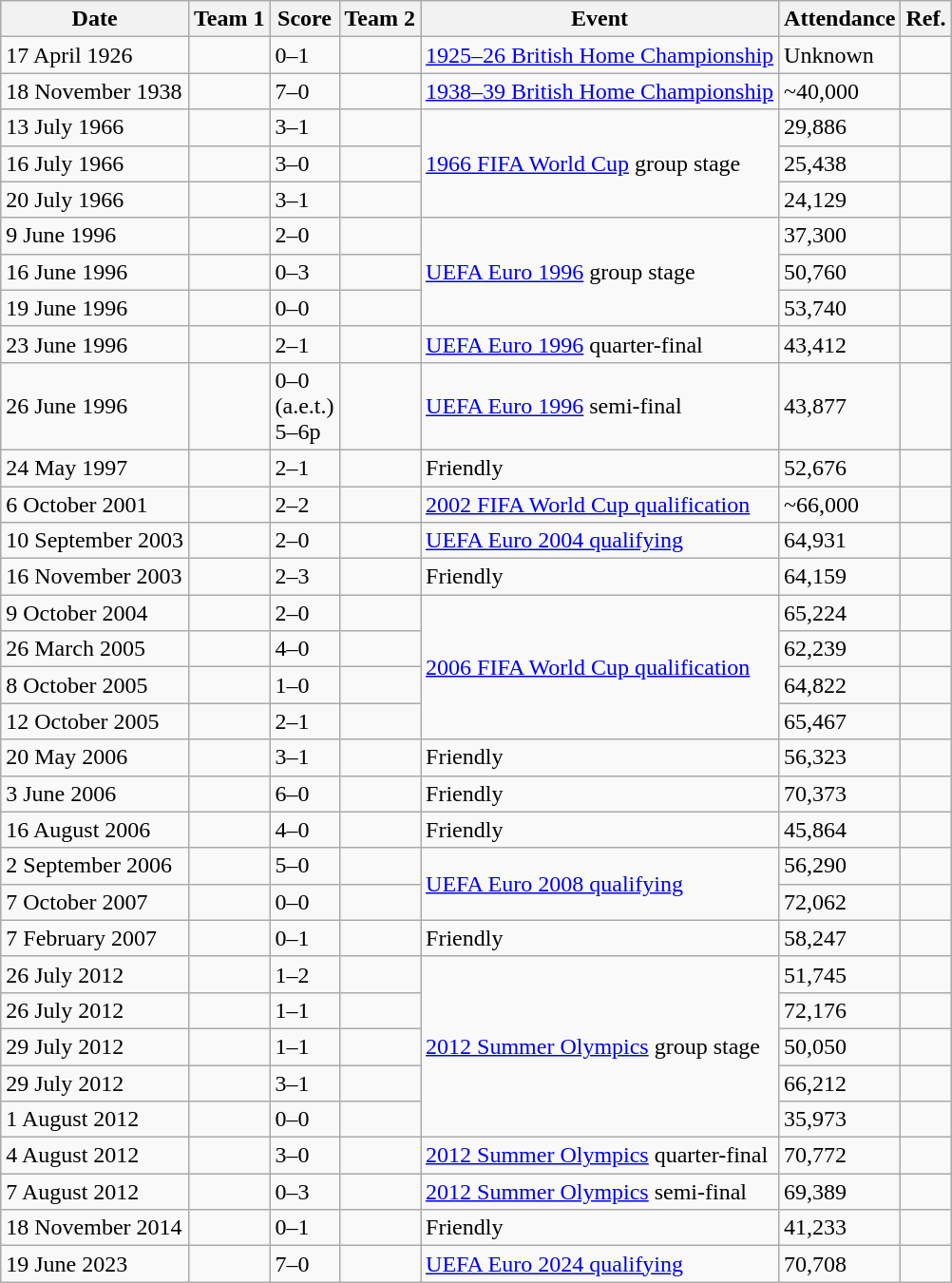<table class="wikitable">
<tr>
<th>Date</th>
<th>Team 1</th>
<th>Score</th>
<th>Team 2</th>
<th>Event</th>
<th>Attendance</th>
<th>Ref.</th>
</tr>
<tr>
<td>17 April 1926</td>
<td></td>
<td>0–1</td>
<td></td>
<td><a href='#'>1925–26 British Home Championship</a></td>
<td>Unknown</td>
<td></td>
</tr>
<tr>
<td>18 November 1938</td>
<td></td>
<td>7–0</td>
<td></td>
<td><a href='#'>1938–39 British Home Championship</a></td>
<td>~40,000</td>
<td></td>
</tr>
<tr>
<td>13 July 1966</td>
<td></td>
<td>3–1</td>
<td></td>
<td rowspan="3"><a href='#'>1966 FIFA World Cup</a> group stage</td>
<td>29,886</td>
<td></td>
</tr>
<tr>
<td>16 July 1966</td>
<td></td>
<td>3–0</td>
<td></td>
<td>25,438</td>
<td></td>
</tr>
<tr>
<td>20 July 1966</td>
<td></td>
<td>3–1</td>
<td></td>
<td>24,129</td>
<td></td>
</tr>
<tr>
<td>9 June 1996</td>
<td></td>
<td>2–0</td>
<td></td>
<td rowspan="3"><a href='#'>UEFA Euro 1996</a> group stage</td>
<td>37,300</td>
<td></td>
</tr>
<tr>
<td>16 June 1996</td>
<td></td>
<td>0–3</td>
<td></td>
<td>50,760</td>
<td></td>
</tr>
<tr>
<td>19 June 1996</td>
<td></td>
<td>0–0</td>
<td></td>
<td>53,740</td>
<td></td>
</tr>
<tr>
<td>23 June 1996</td>
<td></td>
<td>2–1</td>
<td></td>
<td><a href='#'>UEFA Euro 1996</a> quarter-final</td>
<td>43,412</td>
<td></td>
</tr>
<tr>
<td>26 June 1996</td>
<td></td>
<td>0–0<br>(a.e.t.)<br>5–6p</td>
<td></td>
<td><a href='#'>UEFA Euro 1996</a> semi-final</td>
<td>43,877</td>
<td></td>
</tr>
<tr>
<td>24 May 1997</td>
<td></td>
<td>2–1</td>
<td></td>
<td>Friendly</td>
<td>52,676</td>
<td></td>
</tr>
<tr>
<td>6 October 2001</td>
<td></td>
<td>2–2</td>
<td></td>
<td><a href='#'>2002 FIFA World Cup qualification</a></td>
<td>~66,000</td>
<td></td>
</tr>
<tr>
<td>10 September 2003</td>
<td></td>
<td>2–0</td>
<td></td>
<td><a href='#'>UEFA Euro 2004 qualifying</a></td>
<td>64,931</td>
<td></td>
</tr>
<tr>
<td>16 November 2003</td>
<td></td>
<td>2–3</td>
<td></td>
<td>Friendly</td>
<td>64,159</td>
<td></td>
</tr>
<tr>
<td>9 October 2004</td>
<td></td>
<td>2–0</td>
<td></td>
<td rowspan="4"><a href='#'>2006 FIFA World Cup qualification</a></td>
<td>65,224</td>
<td></td>
</tr>
<tr>
<td>26 March 2005</td>
<td></td>
<td>4–0</td>
<td></td>
<td>62,239</td>
<td></td>
</tr>
<tr>
<td>8 October 2005</td>
<td></td>
<td>1–0</td>
<td></td>
<td>64,822</td>
<td></td>
</tr>
<tr>
<td>12 October 2005</td>
<td></td>
<td>2–1</td>
<td></td>
<td>65,467</td>
<td></td>
</tr>
<tr>
<td>20 May 2006</td>
<td></td>
<td>3–1</td>
<td></td>
<td>Friendly</td>
<td>56,323</td>
<td></td>
</tr>
<tr>
<td>3 June 2006</td>
<td></td>
<td>6–0</td>
<td></td>
<td>Friendly</td>
<td>70,373</td>
<td></td>
</tr>
<tr>
<td>16 August 2006</td>
<td></td>
<td>4–0</td>
<td></td>
<td>Friendly</td>
<td>45,864</td>
<td></td>
</tr>
<tr>
<td>2 September 2006</td>
<td></td>
<td>5–0</td>
<td></td>
<td rowspan="2"><a href='#'>UEFA Euro 2008 qualifying</a></td>
<td>56,290</td>
<td></td>
</tr>
<tr>
<td>7 October 2007</td>
<td></td>
<td>0–0</td>
<td></td>
<td>72,062</td>
<td></td>
</tr>
<tr>
<td>7 February 2007</td>
<td></td>
<td>0–1</td>
<td></td>
<td>Friendly</td>
<td>58,247</td>
<td></td>
</tr>
<tr>
<td>26 July 2012</td>
<td></td>
<td>1–2</td>
<td></td>
<td rowspan="5"><a href='#'>2012 Summer Olympics</a> group stage</td>
<td>51,745</td>
<td></td>
</tr>
<tr>
<td>26 July 2012</td>
<td></td>
<td>1–1</td>
<td></td>
<td>72,176</td>
<td></td>
</tr>
<tr>
<td>29 July 2012</td>
<td></td>
<td>1–1</td>
<td></td>
<td>50,050</td>
<td></td>
</tr>
<tr>
<td>29 July 2012</td>
<td></td>
<td>3–1</td>
<td></td>
<td>66,212</td>
<td></td>
</tr>
<tr>
<td>1 August 2012</td>
<td></td>
<td>0–0</td>
<td></td>
<td>35,973</td>
<td></td>
</tr>
<tr>
<td>4 August 2012</td>
<td></td>
<td>3–0</td>
<td></td>
<td><a href='#'>2012 Summer Olympics</a> quarter-final</td>
<td>70,772</td>
<td></td>
</tr>
<tr>
<td>7 August 2012</td>
<td></td>
<td>0–3</td>
<td></td>
<td><a href='#'>2012 Summer Olympics</a> semi-final</td>
<td>69,389</td>
<td></td>
</tr>
<tr>
<td>18 November 2014</td>
<td></td>
<td>0–1</td>
<td></td>
<td>Friendly</td>
<td>41,233</td>
<td></td>
</tr>
<tr>
<td>19 June 2023</td>
<td></td>
<td>7–0</td>
<td></td>
<td><a href='#'>UEFA Euro 2024 qualifying</a></td>
<td>70,708</td>
<td></td>
</tr>
</table>
